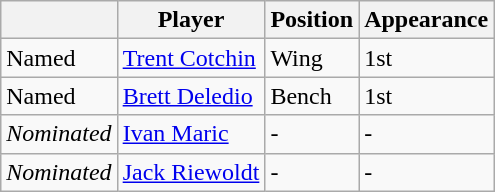<table class="wikitable">
<tr>
<th></th>
<th>Player</th>
<th>Position</th>
<th>Appearance</th>
</tr>
<tr>
<td>Named</td>
<td><a href='#'>Trent Cotchin</a></td>
<td>Wing</td>
<td>1st</td>
</tr>
<tr>
<td>Named</td>
<td><a href='#'>Brett Deledio</a></td>
<td>Bench</td>
<td>1st</td>
</tr>
<tr>
<td><em>Nominated</em></td>
<td><a href='#'>Ivan Maric</a></td>
<td>-</td>
<td>-</td>
</tr>
<tr>
<td><em>Nominated</em></td>
<td><a href='#'>Jack Riewoldt</a></td>
<td>-</td>
<td>-</td>
</tr>
</table>
